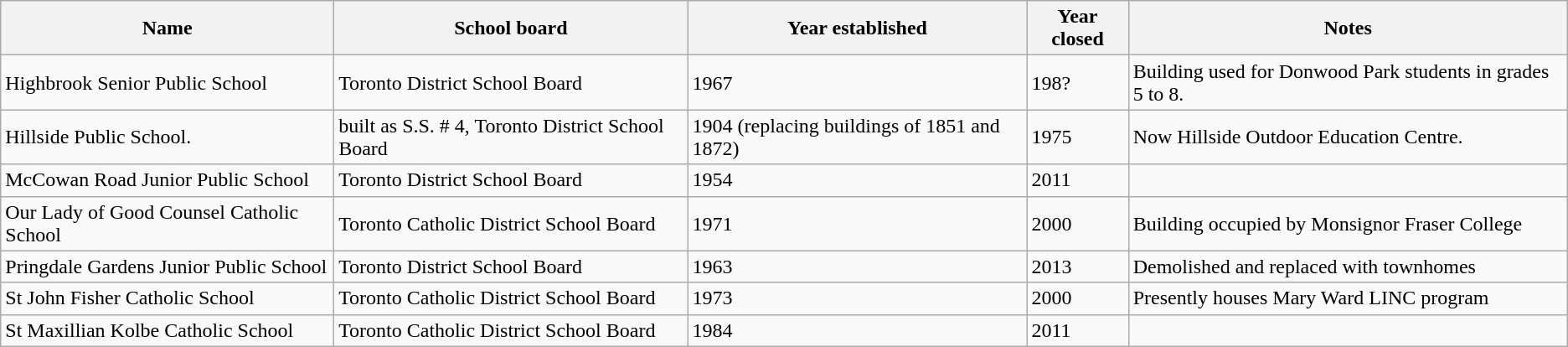<table class="wikitable sortable plainrowheaders">
<tr>
<th>Name</th>
<th>School board</th>
<th>Year established</th>
<th>Year closed</th>
<th>Notes</th>
</tr>
<tr>
<td>Highbrook Senior Public School</td>
<td>Toronto District School Board</td>
<td>1967</td>
<td>198?</td>
<td>Building used for Donwood Park students in grades 5 to 8.</td>
</tr>
<tr>
<td>Hillside Public School.</td>
<td>built as S.S. # 4, Toronto District School Board</td>
<td>1904 (replacing buildings of 1851 and 1872)</td>
<td>1975</td>
<td>Now Hillside Outdoor Education Centre.</td>
</tr>
<tr>
<td>McCowan Road Junior Public School</td>
<td>Toronto District School Board</td>
<td>1954</td>
<td>2011</td>
<td></td>
</tr>
<tr>
<td>Our Lady of Good Counsel Catholic School</td>
<td>Toronto Catholic District School Board</td>
<td>1971</td>
<td>2000</td>
<td>Building occupied by Monsignor Fraser College</td>
</tr>
<tr>
<td>Pringdale Gardens Junior Public School</td>
<td>Toronto District School Board</td>
<td>1963</td>
<td>2013</td>
<td>Demolished and replaced with townhomes</td>
</tr>
<tr>
<td>St John Fisher Catholic School</td>
<td>Toronto Catholic District School Board</td>
<td>1973</td>
<td>2000</td>
<td>Presently houses Mary Ward LINC program</td>
</tr>
<tr>
<td>St Maxillian Kolbe Catholic School</td>
<td>Toronto Catholic District School Board</td>
<td>1984</td>
<td>2011</td>
<td></td>
</tr>
</table>
